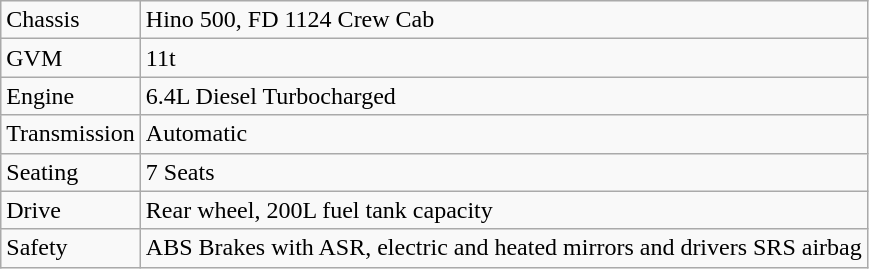<table class="wikitable">
<tr>
<td>Chassis</td>
<td>Hino 500, FD 1124 Crew Cab</td>
</tr>
<tr>
<td>GVM</td>
<td>11t</td>
</tr>
<tr>
<td>Engine</td>
<td>6.4L Diesel Turbocharged</td>
</tr>
<tr>
<td>Transmission</td>
<td>Automatic</td>
</tr>
<tr>
<td>Seating</td>
<td>7 Seats</td>
</tr>
<tr>
<td>Drive</td>
<td>Rear wheel, 200L fuel tank capacity</td>
</tr>
<tr>
<td>Safety</td>
<td>ABS Brakes with ASR, electric and heated mirrors and drivers SRS airbag</td>
</tr>
</table>
